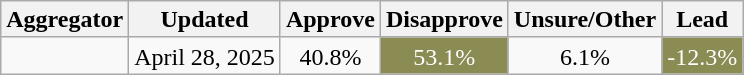<table class="wikitable sortable" style="text-align:center;line-height:17px">
<tr>
<th>Aggregator</th>
<th>Updated</th>
<th>Approve</th>
<th>Disapprove</th>
<th>Unsure/Other</th>
<th>Lead</th>
</tr>
<tr>
<td></td>
<td>April 28, 2025</td>
<td>40.8%</td>
<td style="background:#8B8B54; color: white">53.1%</td>
<td>6.1%</td>
<td style="background:#8B8B54; color: white">-12.3%</td>
</tr>
</table>
